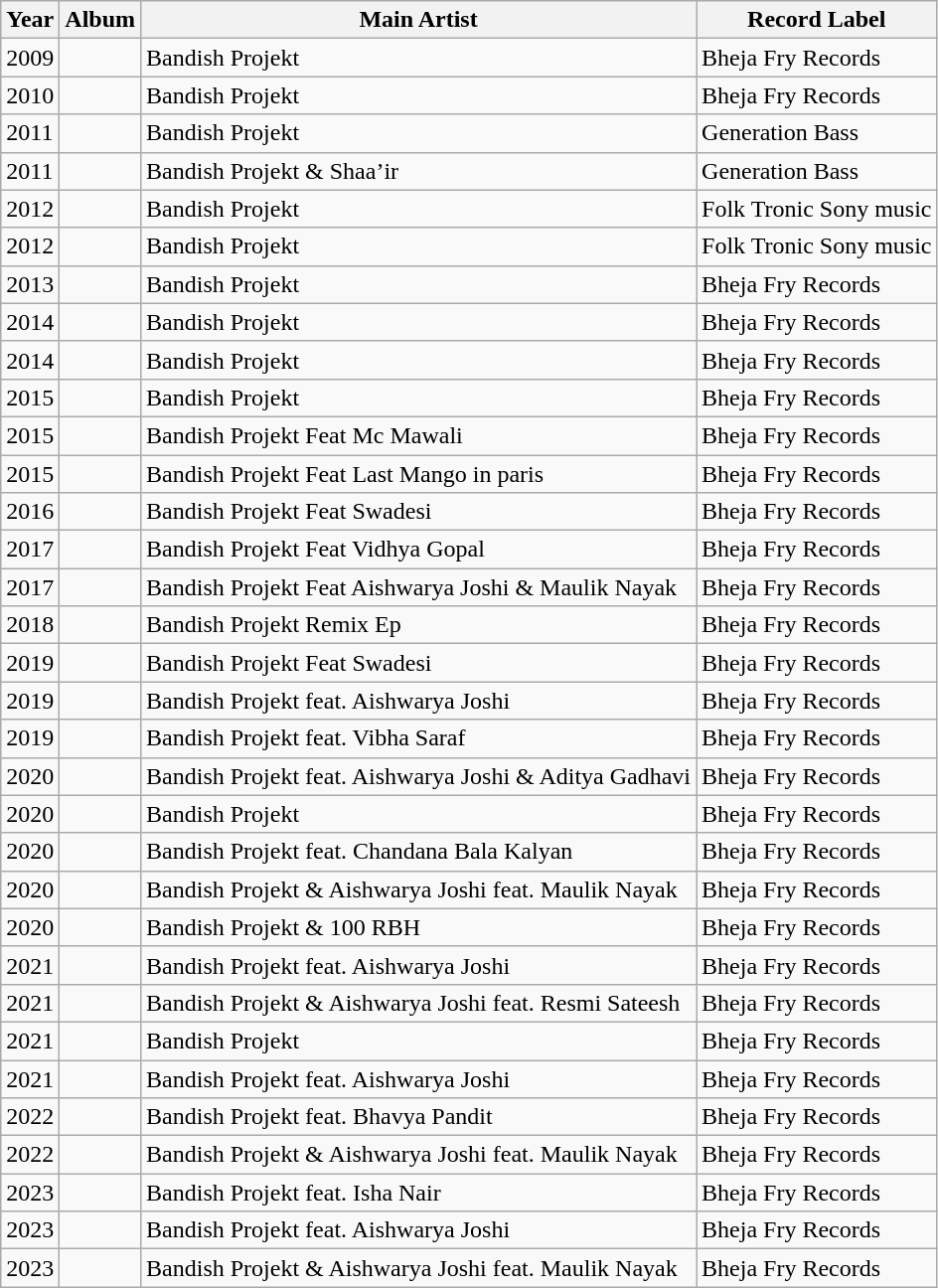<table class="wikitable">
<tr>
<th>Year</th>
<th>Album</th>
<th>Main Artist</th>
<th>Record Label</th>
</tr>
<tr>
<td>2009</td>
<td></td>
<td>Bandish Projekt</td>
<td>Bheja Fry Records</td>
</tr>
<tr>
<td>2010</td>
<td></td>
<td>Bandish Projekt</td>
<td>Bheja Fry Records</td>
</tr>
<tr>
<td>2011</td>
<td></td>
<td>Bandish Projekt</td>
<td>Generation Bass</td>
</tr>
<tr>
<td>2011</td>
<td></td>
<td>Bandish Projekt & Shaa’ir</td>
<td>Generation Bass</td>
</tr>
<tr>
<td>2012</td>
<td></td>
<td>Bandish Projekt</td>
<td>Folk Tronic Sony music</td>
</tr>
<tr>
<td>2012</td>
<td></td>
<td>Bandish Projekt</td>
<td>Folk Tronic Sony music</td>
</tr>
<tr>
<td>2013</td>
<td></td>
<td>Bandish Projekt</td>
<td>Bheja Fry Records</td>
</tr>
<tr>
<td>2014</td>
<td></td>
<td>Bandish Projekt</td>
<td>Bheja Fry Records</td>
</tr>
<tr>
<td>2014</td>
<td></td>
<td>Bandish Projekt</td>
<td>Bheja Fry Records</td>
</tr>
<tr>
<td>2015</td>
<td></td>
<td>Bandish Projekt</td>
<td>Bheja Fry Records</td>
</tr>
<tr>
<td>2015</td>
<td></td>
<td>Bandish Projekt Feat Mc Mawali</td>
<td>Bheja Fry Records</td>
</tr>
<tr>
<td>2015</td>
<td></td>
<td>Bandish Projekt Feat Last Mango in paris</td>
<td>Bheja Fry Records</td>
</tr>
<tr>
<td>2016</td>
<td></td>
<td>Bandish Projekt Feat Swadesi</td>
<td>Bheja Fry Records</td>
</tr>
<tr>
<td>2017</td>
<td></td>
<td>Bandish Projekt Feat Vidhya Gopal</td>
<td>Bheja Fry Records</td>
</tr>
<tr>
<td>2017</td>
<td></td>
<td>Bandish Projekt Feat Aishwarya Joshi & Maulik Nayak</td>
<td>Bheja Fry Records</td>
</tr>
<tr>
<td>2018</td>
<td></td>
<td>Bandish Projekt Remix Ep</td>
<td>Bheja Fry Records</td>
</tr>
<tr>
<td>2019</td>
<td></td>
<td>Bandish Projekt Feat Swadesi</td>
<td>Bheja Fry Records</td>
</tr>
<tr>
<td>2019</td>
<td></td>
<td>Bandish Projekt feat. Aishwarya Joshi</td>
<td>Bheja Fry Records</td>
</tr>
<tr>
<td>2019</td>
<td></td>
<td>Bandish Projekt feat. Vibha Saraf</td>
<td>Bheja Fry Records</td>
</tr>
<tr>
<td>2020</td>
<td></td>
<td>Bandish Projekt feat. Aishwarya Joshi & Aditya Gadhavi</td>
<td>Bheja Fry Records</td>
</tr>
<tr>
<td>2020</td>
<td></td>
<td>Bandish Projekt</td>
<td>Bheja Fry Records</td>
</tr>
<tr>
<td>2020</td>
<td></td>
<td>Bandish Projekt feat. Chandana Bala Kalyan</td>
<td>Bheja Fry Records</td>
</tr>
<tr>
<td>2020</td>
<td></td>
<td>Bandish Projekt & Aishwarya Joshi feat. Maulik Nayak</td>
<td>Bheja Fry Records</td>
</tr>
<tr>
<td>2020</td>
<td></td>
<td>Bandish Projekt & 100 RBH</td>
<td>Bheja Fry Records</td>
</tr>
<tr>
<td>2021</td>
<td></td>
<td>Bandish Projekt feat. Aishwarya Joshi</td>
<td>Bheja Fry Records</td>
</tr>
<tr>
<td>2021</td>
<td></td>
<td>Bandish Projekt & Aishwarya Joshi feat. Resmi Sateesh</td>
<td>Bheja Fry Records</td>
</tr>
<tr>
<td>2021</td>
<td></td>
<td>Bandish Projekt</td>
<td>Bheja Fry Records</td>
</tr>
<tr>
<td>2021</td>
<td></td>
<td>Bandish Projekt feat. Aishwarya Joshi</td>
<td>Bheja Fry Records</td>
</tr>
<tr>
<td>2022</td>
<td></td>
<td>Bandish Projekt feat. Bhavya Pandit</td>
<td>Bheja Fry Records</td>
</tr>
<tr>
<td>2022</td>
<td></td>
<td>Bandish Projekt & Aishwarya Joshi feat. Maulik Nayak</td>
<td>Bheja Fry Records</td>
</tr>
<tr>
<td>2023</td>
<td></td>
<td>Bandish Projekt feat. Isha Nair</td>
<td>Bheja Fry Records</td>
</tr>
<tr>
<td>2023</td>
<td></td>
<td>Bandish Projekt feat. Aishwarya Joshi</td>
<td>Bheja Fry Records</td>
</tr>
<tr>
<td>2023</td>
<td></td>
<td>Bandish Projekt & Aishwarya Joshi feat. Maulik Nayak</td>
<td>Bheja Fry Records</td>
</tr>
</table>
